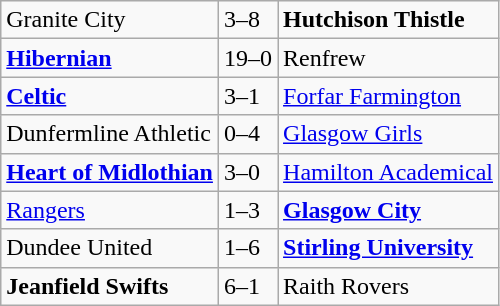<table class="wikitable">
<tr>
<td>Granite City</td>
<td>3–8</td>
<td><strong>Hutchison Thistle</strong></td>
</tr>
<tr>
<td><strong><a href='#'>Hibernian</a></strong></td>
<td>19–0</td>
<td>Renfrew</td>
</tr>
<tr>
<td><strong><a href='#'>Celtic</a></strong></td>
<td>3–1</td>
<td><a href='#'>Forfar Farmington</a></td>
</tr>
<tr>
<td>Dunfermline Athletic</td>
<td>0–4</td>
<td><a href='#'>Glasgow Girls</a></td>
</tr>
<tr>
<td><strong><a href='#'>Heart of Midlothian</a></strong></td>
<td>3–0</td>
<td><a href='#'>Hamilton Academical</a></td>
</tr>
<tr>
<td><a href='#'>Rangers</a></td>
<td>1–3</td>
<td><strong><a href='#'>Glasgow City</a></strong></td>
</tr>
<tr>
<td>Dundee United</td>
<td>1–6</td>
<td><strong><a href='#'>Stirling University</a></strong></td>
</tr>
<tr>
<td><strong>Jeanfield Swifts </strong></td>
<td>6–1</td>
<td>Raith Rovers</td>
</tr>
</table>
